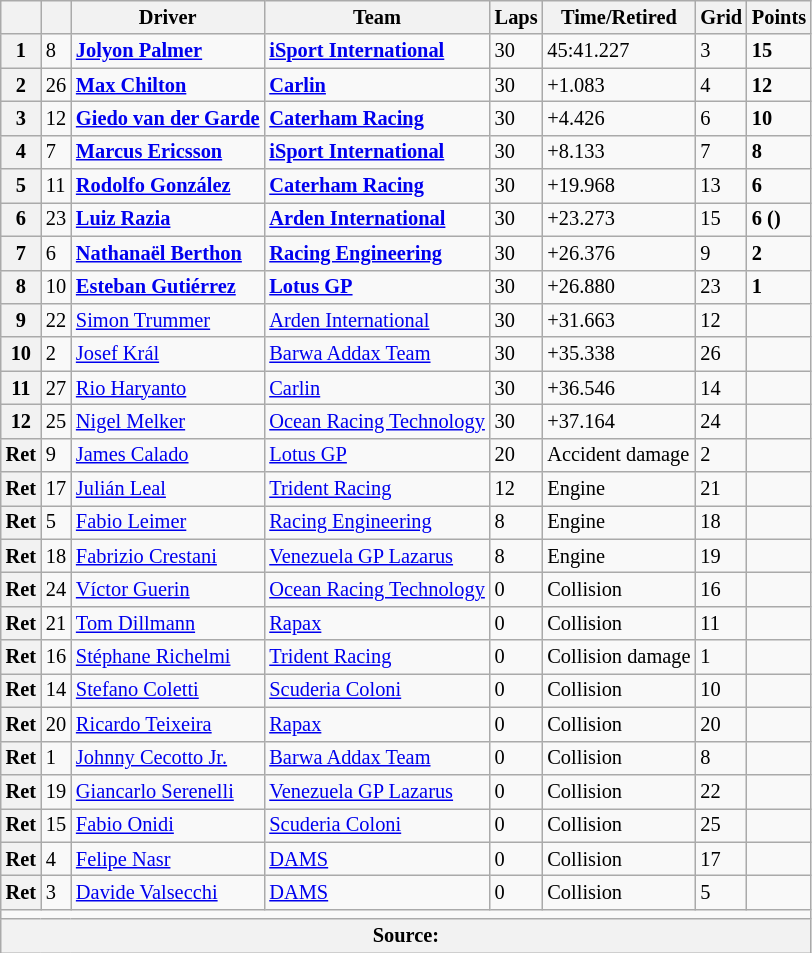<table class="wikitable" style="font-size:85%">
<tr>
<th></th>
<th></th>
<th>Driver</th>
<th>Team</th>
<th>Laps</th>
<th>Time/Retired</th>
<th>Grid</th>
<th>Points</th>
</tr>
<tr>
<th>1</th>
<td>8</td>
<td> <strong><a href='#'>Jolyon Palmer</a></strong></td>
<td><strong><a href='#'>iSport International</a></strong></td>
<td>30</td>
<td>45:41.227</td>
<td>3</td>
<td><strong>15</strong></td>
</tr>
<tr>
<th>2</th>
<td>26</td>
<td> <strong><a href='#'>Max Chilton</a></strong></td>
<td><strong><a href='#'>Carlin</a></strong></td>
<td>30</td>
<td>+1.083</td>
<td>4</td>
<td><strong>12</strong></td>
</tr>
<tr>
<th>3</th>
<td>12</td>
<td> <strong><a href='#'>Giedo van der Garde</a></strong></td>
<td><strong><a href='#'>Caterham Racing</a></strong></td>
<td>30</td>
<td>+4.426</td>
<td>6</td>
<td><strong>10</strong></td>
</tr>
<tr>
<th>4</th>
<td>7</td>
<td> <strong><a href='#'>Marcus Ericsson</a></strong></td>
<td><strong><a href='#'>iSport International</a></strong></td>
<td>30</td>
<td>+8.133</td>
<td>7</td>
<td><strong>8</strong></td>
</tr>
<tr>
<th>5</th>
<td>11</td>
<td> <strong><a href='#'>Rodolfo González</a></strong></td>
<td><strong><a href='#'>Caterham Racing</a></strong></td>
<td>30</td>
<td>+19.968</td>
<td>13</td>
<td><strong>6</strong></td>
</tr>
<tr>
<th>6</th>
<td>23</td>
<td> <strong><a href='#'>Luiz Razia</a></strong></td>
<td><strong><a href='#'>Arden International</a></strong></td>
<td>30</td>
<td>+23.273</td>
<td>15</td>
<td><strong>6 ()</strong></td>
</tr>
<tr>
<th>7</th>
<td>6</td>
<td> <strong><a href='#'>Nathanaël Berthon</a></strong></td>
<td><strong><a href='#'>Racing Engineering</a></strong></td>
<td>30</td>
<td>+26.376</td>
<td>9</td>
<td><strong>2</strong></td>
</tr>
<tr>
<th>8</th>
<td>10</td>
<td> <strong><a href='#'>Esteban Gutiérrez</a></strong></td>
<td><strong><a href='#'>Lotus GP</a></strong></td>
<td>30</td>
<td>+26.880</td>
<td>23</td>
<td><strong>1</strong></td>
</tr>
<tr>
<th>9</th>
<td>22</td>
<td> <a href='#'>Simon Trummer</a></td>
<td><a href='#'>Arden International</a></td>
<td>30</td>
<td>+31.663</td>
<td>12</td>
<td></td>
</tr>
<tr>
<th>10</th>
<td>2</td>
<td> <a href='#'>Josef Král</a></td>
<td><a href='#'>Barwa Addax Team</a></td>
<td>30</td>
<td>+35.338</td>
<td>26</td>
<td></td>
</tr>
<tr>
<th>11</th>
<td>27</td>
<td> <a href='#'>Rio Haryanto</a></td>
<td><a href='#'>Carlin</a></td>
<td>30</td>
<td>+36.546</td>
<td>14</td>
<td></td>
</tr>
<tr>
<th>12</th>
<td>25</td>
<td> <a href='#'>Nigel Melker</a></td>
<td><a href='#'>Ocean Racing Technology</a></td>
<td>30</td>
<td>+37.164</td>
<td>24</td>
<td></td>
</tr>
<tr>
<th>Ret</th>
<td>9</td>
<td> <a href='#'>James Calado</a></td>
<td><a href='#'>Lotus GP</a></td>
<td>20</td>
<td>Accident damage</td>
<td>2</td>
<td></td>
</tr>
<tr>
<th>Ret</th>
<td>17</td>
<td> <a href='#'>Julián Leal</a></td>
<td><a href='#'>Trident Racing</a></td>
<td>12</td>
<td>Engine</td>
<td>21</td>
<td></td>
</tr>
<tr>
<th>Ret</th>
<td>5</td>
<td> <a href='#'>Fabio Leimer</a></td>
<td><a href='#'>Racing Engineering</a></td>
<td>8</td>
<td>Engine</td>
<td>18</td>
<td></td>
</tr>
<tr>
<th>Ret</th>
<td>18</td>
<td> <a href='#'>Fabrizio Crestani</a></td>
<td><a href='#'>Venezuela GP Lazarus</a></td>
<td>8</td>
<td>Engine</td>
<td>19</td>
<td></td>
</tr>
<tr>
<th>Ret</th>
<td>24</td>
<td> <a href='#'>Víctor Guerin</a></td>
<td><a href='#'>Ocean Racing Technology</a></td>
<td>0</td>
<td>Collision</td>
<td>16</td>
<td></td>
</tr>
<tr>
<th>Ret</th>
<td>21</td>
<td> <a href='#'>Tom Dillmann</a></td>
<td><a href='#'>Rapax</a></td>
<td>0</td>
<td>Collision</td>
<td>11</td>
<td></td>
</tr>
<tr>
<th>Ret</th>
<td>16</td>
<td> <a href='#'>Stéphane Richelmi</a></td>
<td><a href='#'>Trident Racing</a></td>
<td>0</td>
<td>Collision damage</td>
<td>1</td>
<td></td>
</tr>
<tr>
<th>Ret</th>
<td>14</td>
<td> <a href='#'>Stefano Coletti</a></td>
<td><a href='#'>Scuderia Coloni</a></td>
<td>0</td>
<td>Collision</td>
<td>10</td>
<td></td>
</tr>
<tr>
<th>Ret</th>
<td>20</td>
<td> <a href='#'>Ricardo Teixeira</a></td>
<td><a href='#'>Rapax</a></td>
<td>0</td>
<td>Collision</td>
<td>20</td>
<td></td>
</tr>
<tr>
<th>Ret</th>
<td>1</td>
<td> <a href='#'>Johnny Cecotto Jr.</a></td>
<td><a href='#'>Barwa Addax Team</a></td>
<td>0</td>
<td>Collision</td>
<td>8</td>
<td></td>
</tr>
<tr>
<th>Ret</th>
<td>19</td>
<td> <a href='#'>Giancarlo Serenelli</a></td>
<td><a href='#'>Venezuela GP Lazarus</a></td>
<td>0</td>
<td>Collision</td>
<td>22</td>
<td></td>
</tr>
<tr>
<th>Ret</th>
<td>15</td>
<td> <a href='#'>Fabio Onidi</a></td>
<td><a href='#'>Scuderia Coloni</a></td>
<td>0</td>
<td>Collision</td>
<td>25</td>
<td></td>
</tr>
<tr>
<th>Ret</th>
<td>4</td>
<td> <a href='#'>Felipe Nasr</a></td>
<td><a href='#'>DAMS</a></td>
<td>0</td>
<td>Collision</td>
<td>17</td>
<td></td>
</tr>
<tr>
<th>Ret</th>
<td>3</td>
<td> <a href='#'>Davide Valsecchi</a></td>
<td><a href='#'>DAMS</a></td>
<td>0</td>
<td>Collision</td>
<td>5</td>
<td></td>
</tr>
<tr>
<td colspan=8></td>
</tr>
<tr>
<th colspan=9>Source:</th>
</tr>
</table>
